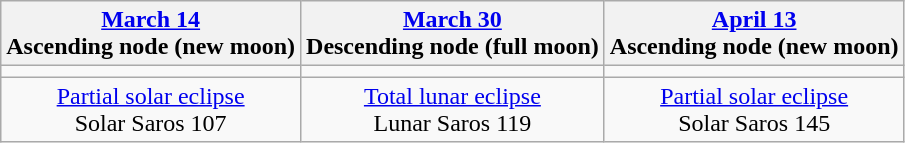<table class="wikitable">
<tr>
<th><a href='#'>March 14</a><br>Ascending node (new moon)<br></th>
<th><a href='#'>March 30</a><br>Descending node (full moon)<br></th>
<th><a href='#'>April 13</a><br>Ascending node (new moon)<br></th>
</tr>
<tr>
<td></td>
<td></td>
<td></td>
</tr>
<tr align=center>
<td><a href='#'>Partial solar eclipse</a><br>Solar Saros 107</td>
<td><a href='#'>Total lunar eclipse</a><br>Lunar Saros 119</td>
<td><a href='#'>Partial solar eclipse</a><br>Solar Saros 145</td>
</tr>
</table>
